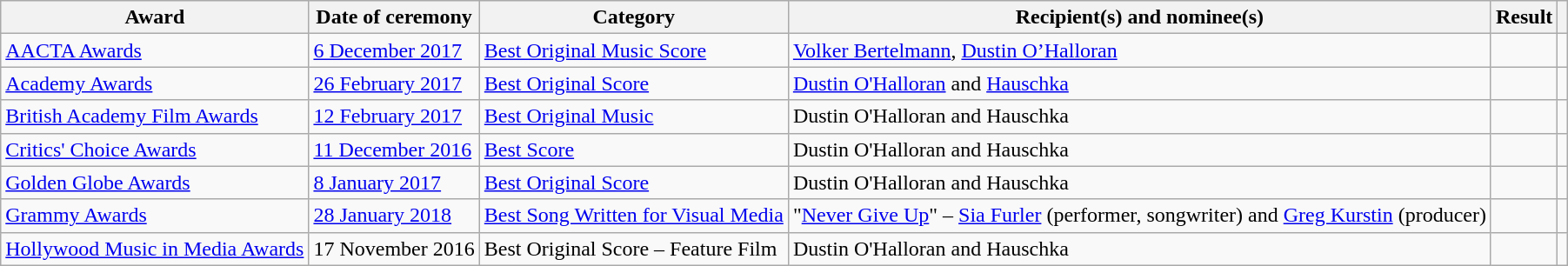<table class="wikitable plainrowheaders sortable">
<tr>
<th scope="col">Award</th>
<th scope="col">Date of ceremony</th>
<th scope="col">Category</th>
<th scope="col">Recipient(s) and nominee(s)</th>
<th scope="col">Result</th>
<th scope="col" class="unsortable"></th>
</tr>
<tr>
<td><a href='#'>AACTA Awards</a></td>
<td><a href='#'>6 December 2017</a></td>
<td><a href='#'>Best Original Music Score</a></td>
<td><a href='#'>Volker Bertelmann</a>, <a href='#'>Dustin O’Halloran</a></td>
<td></td>
<td style="text-align:center;"><br></td>
</tr>
<tr>
<td><a href='#'>Academy Awards</a></td>
<td><a href='#'>26 February 2017</a></td>
<td><a href='#'>Best Original Score</a></td>
<td><a href='#'>Dustin O'Halloran</a> and <a href='#'>Hauschka</a></td>
<td></td>
<td style="text-align:center;"><br></td>
</tr>
<tr>
<td><a href='#'>British Academy Film Awards</a></td>
<td><a href='#'>12 February 2017</a></td>
<td><a href='#'>Best Original Music</a></td>
<td>Dustin O'Halloran and Hauschka</td>
<td></td>
<td style="text-align:center;"></td>
</tr>
<tr>
<td><a href='#'>Critics' Choice Awards</a></td>
<td><a href='#'>11 December 2016</a></td>
<td><a href='#'>Best Score</a></td>
<td>Dustin O'Halloran and Hauschka</td>
<td></td>
<td style="text-align:center;"></td>
</tr>
<tr>
<td><a href='#'>Golden Globe Awards</a></td>
<td><a href='#'>8 January 2017</a></td>
<td><a href='#'>Best Original Score</a></td>
<td>Dustin O'Halloran and Hauschka</td>
<td></td>
<td style="text-align:center;"></td>
</tr>
<tr>
<td><a href='#'>Grammy Awards</a></td>
<td><a href='#'>28 January 2018</a></td>
<td><a href='#'>Best Song Written for Visual Media</a></td>
<td>"<a href='#'>Never Give Up</a>" – <a href='#'>Sia Furler</a> (performer, songwriter) and <a href='#'>Greg Kurstin</a> (producer)</td>
<td></td>
<td style="text-align:center;"><br></td>
</tr>
<tr>
<td><a href='#'>Hollywood Music in Media Awards</a></td>
<td>17 November 2016</td>
<td>Best Original Score – Feature Film</td>
<td>Dustin O'Halloran and Hauschka</td>
<td></td>
<td style="text-align:center;"><br></td>
</tr>
</table>
